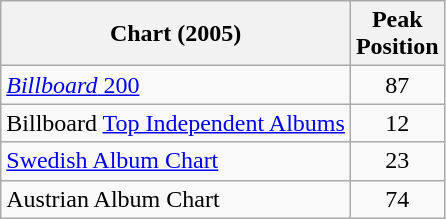<table class="wikitable sortable">
<tr>
<th align="left">Chart (2005)</th>
<th align="left">Peak<br>Position</th>
</tr>
<tr>
<td align="left"><a href='#'><em>Billboard</em> 200</a></td>
<td style="text-align:center;">87</td>
</tr>
<tr>
<td align="left">Billboard <a href='#'>Top Independent Albums</a></td>
<td style="text-align:center;">12</td>
</tr>
<tr>
<td align="left"><a href='#'>Swedish Album Chart</a></td>
<td style="text-align:center;">23</td>
</tr>
<tr>
<td align="left">Austrian Album Chart</td>
<td style="text-align:center;">74</td>
</tr>
</table>
